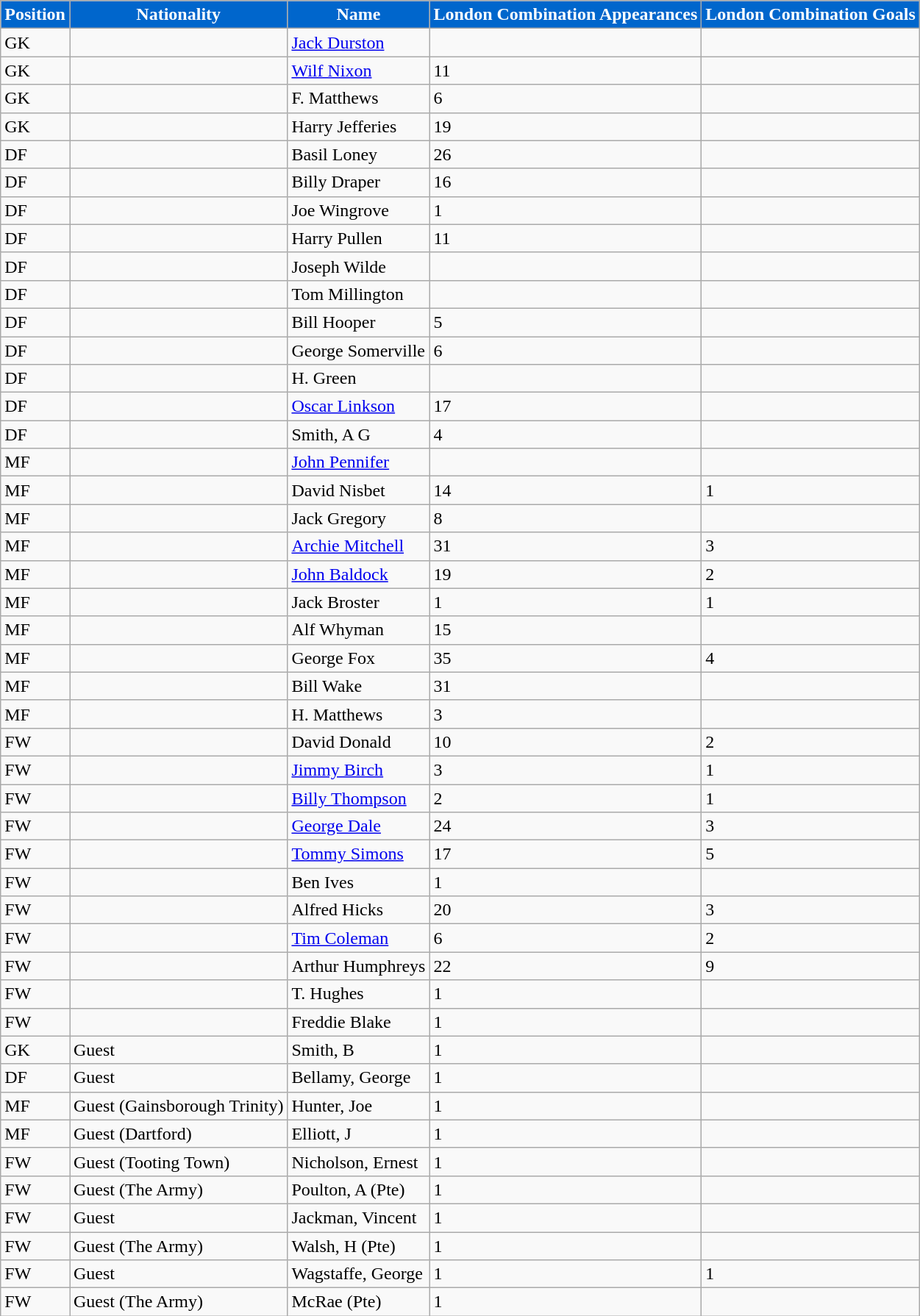<table class="wikitable">
<tr>
<th style="background:#0066CC; color:#FFFFFF;">Position</th>
<th style="background:#0066CC; color:#FFFFFF;">Nationality</th>
<th style="background:#0066CC; color:#FFFFFF;">Name</th>
<th style="background:#0066CC; color:#FFFFFF;">London Combination Appearances</th>
<th style="background:#0066CC; color:#FFFFFF;">London Combination Goals</th>
</tr>
<tr>
<td>GK</td>
<td></td>
<td><a href='#'>Jack Durston</a></td>
<td></td>
<td></td>
</tr>
<tr>
<td>GK</td>
<td></td>
<td><a href='#'>Wilf Nixon</a></td>
<td>11</td>
<td></td>
</tr>
<tr>
<td>GK</td>
<td></td>
<td>F. Matthews</td>
<td>6</td>
<td></td>
</tr>
<tr>
<td>GK</td>
<td></td>
<td>Harry Jefferies</td>
<td>19</td>
<td></td>
</tr>
<tr>
<td>DF</td>
<td></td>
<td>Basil Loney</td>
<td>26</td>
<td></td>
</tr>
<tr>
<td>DF</td>
<td></td>
<td>Billy Draper</td>
<td>16</td>
<td></td>
</tr>
<tr>
<td>DF</td>
<td></td>
<td>Joe Wingrove</td>
<td>1</td>
<td></td>
</tr>
<tr>
<td>DF</td>
<td></td>
<td>Harry Pullen</td>
<td>11</td>
<td></td>
</tr>
<tr>
<td>DF</td>
<td></td>
<td>Joseph Wilde</td>
<td></td>
<td></td>
</tr>
<tr>
<td>DF</td>
<td></td>
<td>Tom Millington</td>
<td></td>
<td></td>
</tr>
<tr>
<td>DF</td>
<td></td>
<td>Bill Hooper</td>
<td>5</td>
<td></td>
</tr>
<tr>
<td>DF</td>
<td></td>
<td>George Somerville</td>
<td>6</td>
<td></td>
</tr>
<tr>
<td>DF</td>
<td></td>
<td>H. Green</td>
<td></td>
<td></td>
</tr>
<tr>
<td>DF</td>
<td></td>
<td><a href='#'>Oscar Linkson</a></td>
<td>17</td>
<td></td>
</tr>
<tr>
<td>DF</td>
<td></td>
<td>Smith, A G</td>
<td>4</td>
<td></td>
</tr>
<tr>
<td>MF</td>
<td></td>
<td><a href='#'>John Pennifer</a></td>
<td></td>
<td></td>
</tr>
<tr>
<td>MF</td>
<td></td>
<td>David Nisbet</td>
<td>14</td>
<td>1</td>
</tr>
<tr>
<td>MF</td>
<td></td>
<td>Jack Gregory</td>
<td>8</td>
<td></td>
</tr>
<tr>
<td>MF</td>
<td></td>
<td><a href='#'>Archie Mitchell</a></td>
<td>31</td>
<td>3</td>
</tr>
<tr>
<td>MF</td>
<td></td>
<td><a href='#'>John Baldock</a></td>
<td>19</td>
<td>2</td>
</tr>
<tr>
<td>MF</td>
<td></td>
<td>Jack Broster</td>
<td>1</td>
<td>1</td>
</tr>
<tr>
<td>MF</td>
<td></td>
<td>Alf Whyman</td>
<td>15</td>
<td></td>
</tr>
<tr>
<td>MF</td>
<td></td>
<td>George Fox</td>
<td>35</td>
<td>4</td>
</tr>
<tr>
<td>MF</td>
<td></td>
<td>Bill Wake</td>
<td>31</td>
<td></td>
</tr>
<tr>
<td>MF</td>
<td></td>
<td>H. Matthews</td>
<td>3</td>
<td></td>
</tr>
<tr>
<td>FW</td>
<td></td>
<td>David Donald</td>
<td>10</td>
<td>2</td>
</tr>
<tr>
<td>FW</td>
<td></td>
<td><a href='#'>Jimmy Birch</a></td>
<td>3</td>
<td>1</td>
</tr>
<tr>
<td>FW</td>
<td></td>
<td><a href='#'>Billy Thompson</a></td>
<td>2</td>
<td>1</td>
</tr>
<tr>
<td>FW</td>
<td></td>
<td><a href='#'>George Dale</a></td>
<td>24</td>
<td>3</td>
</tr>
<tr>
<td>FW</td>
<td></td>
<td><a href='#'>Tommy Simons</a></td>
<td>17</td>
<td>5</td>
</tr>
<tr>
<td>FW</td>
<td></td>
<td>Ben Ives</td>
<td>1</td>
<td></td>
</tr>
<tr>
<td>FW</td>
<td></td>
<td>Alfred Hicks</td>
<td>20</td>
<td>3</td>
</tr>
<tr>
<td>FW</td>
<td></td>
<td><a href='#'>Tim Coleman</a></td>
<td>6</td>
<td>2</td>
</tr>
<tr>
<td>FW</td>
<td></td>
<td>Arthur Humphreys</td>
<td>22</td>
<td>9</td>
</tr>
<tr>
<td>FW</td>
<td></td>
<td>T. Hughes</td>
<td>1</td>
<td></td>
</tr>
<tr>
<td>FW</td>
<td></td>
<td>Freddie Blake</td>
<td>1</td>
<td></td>
</tr>
<tr>
<td>GK</td>
<td>Guest</td>
<td>Smith, B</td>
<td>1</td>
<td></td>
</tr>
<tr>
<td>DF</td>
<td>Guest</td>
<td>Bellamy, George</td>
<td>1</td>
<td></td>
</tr>
<tr>
<td>MF</td>
<td>Guest (Gainsborough Trinity)</td>
<td>Hunter, Joe</td>
<td>1</td>
<td></td>
</tr>
<tr>
<td>MF</td>
<td>Guest (Dartford)</td>
<td>Elliott, J</td>
<td>1</td>
<td></td>
</tr>
<tr>
<td>FW</td>
<td>Guest (Tooting Town)</td>
<td>Nicholson, Ernest</td>
<td>1</td>
<td></td>
</tr>
<tr>
<td>FW</td>
<td>Guest (The Army)</td>
<td>Poulton, A (Pte)</td>
<td>1</td>
<td></td>
</tr>
<tr>
<td>FW</td>
<td>Guest</td>
<td>Jackman, Vincent</td>
<td>1</td>
<td></td>
</tr>
<tr>
<td>FW</td>
<td>Guest (The Army)</td>
<td>Walsh, H (Pte)</td>
<td>1</td>
<td></td>
</tr>
<tr>
<td>FW</td>
<td>Guest</td>
<td>Wagstaffe, George</td>
<td>1</td>
<td>1</td>
</tr>
<tr>
<td>FW</td>
<td>Guest (The Army)</td>
<td>McRae (Pte)</td>
<td>1</td>
<td></td>
</tr>
</table>
